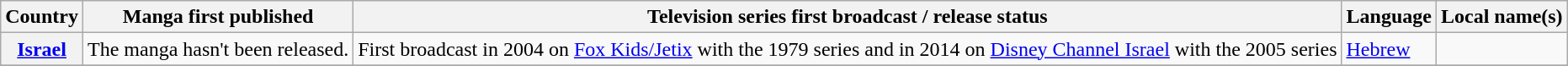<table class=wikitable>
<tr align=center>
<th>Country</th>
<th>Manga first published</th>
<th>Television series first broadcast / release status</th>
<th>Language</th>
<th>Local name(s)</th>
</tr>
<tr>
<th><a href='#'>Israel</a></th>
<td>The manga hasn't been released.</td>
<td>First broadcast in 2004 on <a href='#'>Fox Kids/Jetix</a> with the 1979 series and in 2014 on <a href='#'>Disney Channel Israel</a> with the 2005 series</td>
<td><a href='#'>Hebrew</a></td>
<td></td>
</tr>
<tr>
</tr>
</table>
